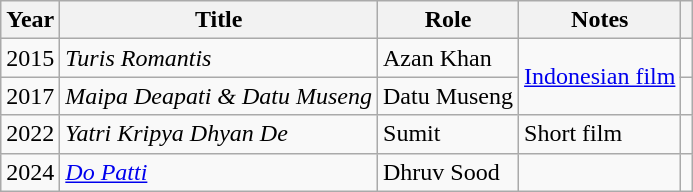<table class="wikitable sortable plainrowheaders">
<tr>
<th scope="col">Year</th>
<th scope="col">Title</th>
<th scope="col">Role</th>
<th scope="col" class="unsortable">Notes</th>
<th scope="col" class="unsortable"></th>
</tr>
<tr>
<td>2015</td>
<td scope="row"><em>Turis Romantis</em></td>
<td>Azan Khan</td>
<td rowspan="2"><a href='#'>Indonesian film</a></td>
<td style="text-align:center;"></td>
</tr>
<tr>
<td>2017</td>
<td scope="row"><em>Maipa Deapati & Datu Museng</em></td>
<td>Datu Museng</td>
<td style="text-align:center;"></td>
</tr>
<tr>
<td>2022</td>
<td><em>Yatri Kripya Dhyan De</em></td>
<td>Sumit</td>
<td>Short film</td>
<td style="text-align:center;"></td>
</tr>
<tr>
<td>2024</td>
<td><em><a href='#'>Do Patti</a></em></td>
<td>Dhruv Sood</td>
<td></td>
<td style="text-align:center;"></td>
</tr>
</table>
